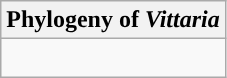<table class="wikitable">
<tr>
<th colspan=1>Phylogeny of <em>Vittaria</em></th>
</tr>
<tr>
<td style="vertical-align:top"><br></td>
</tr>
</table>
